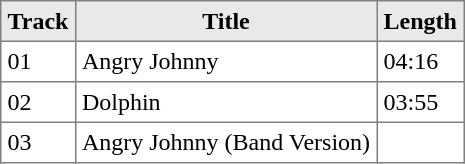<table class="toccolours" border="1" cellpadding="4" style="border-collapse:collapse">
<tr style="background-color:#e9e9e9" |>
<th>Track</th>
<th>Title</th>
<th>Length</th>
</tr>
<tr>
<td>01</td>
<td>Angry Johnny</td>
<td>04:16</td>
</tr>
<tr>
<td>02</td>
<td>Dolphin</td>
<td>03:55</td>
</tr>
<tr>
<td>03</td>
<td>Angry Johnny (Band Version)</td>
</tr>
</table>
